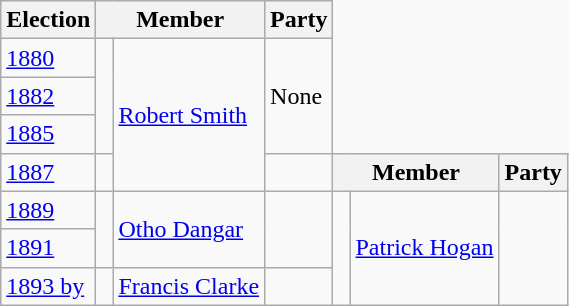<table class="wikitable" style="border-style: none none none none;">
<tr>
<th>Election</th>
<th colspan="2">Member</th>
<th>Party</th>
</tr>
<tr style="background: #f9f9f9">
<td><a href='#'>1880</a></td>
<td rowspan="3" > </td>
<td rowspan="4"><a href='#'>Robert Smith</a></td>
<td rowspan="3">None</td>
</tr>
<tr>
<td><a href='#'>1882</a></td>
</tr>
<tr>
<td><a href='#'>1885</a></td>
</tr>
<tr style="background: #f9f9f9">
<td><a href='#'>1887</a></td>
<td> </td>
<td></td>
<th colspan="2">Member</th>
<th>Party</th>
</tr>
<tr style="background: #f9f9f9">
<td><a href='#'>1889</a></td>
<td rowspan="2" > </td>
<td rowspan="2"><a href='#'>Otho Dangar</a></td>
<td rowspan="2"></td>
<td rowspan="3" > </td>
<td rowspan="3"><a href='#'>Patrick Hogan</a></td>
<td rowspan="3"></td>
</tr>
<tr>
<td><a href='#'>1891</a></td>
</tr>
<tr style="background: #f9f9f9">
<td><a href='#'>1893 by</a></td>
<td> </td>
<td><a href='#'>Francis Clarke</a></td>
<td></td>
</tr>
</table>
